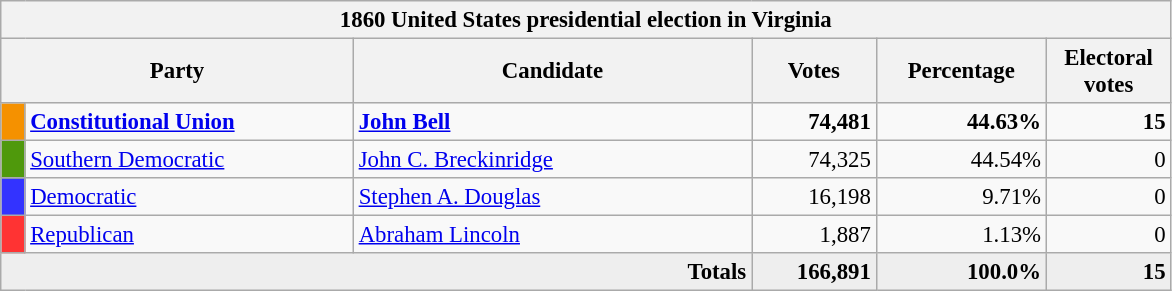<table class="wikitable" style="font-size: 95%;">
<tr>
<th colspan="6">1860 United States presidential election in Virginia</th>
</tr>
<tr>
<th colspan="2" style="width: 15em">Party</th>
<th style="width: 17em">Candidate</th>
<th style="width: 5em">Votes</th>
<th style="width: 7em">Percentage</th>
<th style="width: 5em">Electoral votes</th>
</tr>
<tr>
<th style="background-color:#F59100; width: 3px"></th>
<td style="width: 130px"><strong><a href='#'>Constitutional Union</a></strong></td>
<td><strong><a href='#'>John Bell</a></strong></td>
<td align="right"><strong>74,481</strong></td>
<td align="right"><strong>44.63%</strong></td>
<td align="right"><strong>15</strong></td>
</tr>
<tr>
<th style="background-color:#4F990C; width: 3px"></th>
<td style="width: 130px"><a href='#'>Southern Democratic</a></td>
<td><a href='#'>John C. Breckinridge</a></td>
<td align="right">74,325</td>
<td align="right">44.54%</td>
<td align="right">0</td>
</tr>
<tr>
<th style="background-color:#3333FF; width: 3px"></th>
<td style="width: 130px"><a href='#'>Democratic</a></td>
<td><a href='#'>Stephen A. Douglas</a></td>
<td align="right">16,198</td>
<td align="right">9.71%</td>
<td align="right">0</td>
</tr>
<tr>
<th style="background-color:#FF3333; width: 3px"></th>
<td style="width: 130px"><a href='#'>Republican</a></td>
<td><a href='#'>Abraham Lincoln</a></td>
<td align="right">1,887</td>
<td align="right">1.13%</td>
<td align="right">0</td>
</tr>
<tr bgcolor="#EEEEEE">
<td colspan="3" align="right"><strong>Totals</strong></td>
<td align="right"><strong>166,891</strong></td>
<td align="right"><strong>100.0%</strong></td>
<td align="right"><strong>15</strong></td>
</tr>
</table>
